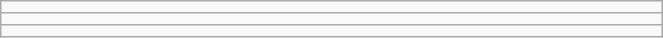<table class="wikitable" style=" text-align:center; font-size:110%;" width="35%">
<tr>
<td></td>
</tr>
<tr>
<td></td>
</tr>
<tr>
<td></td>
</tr>
</table>
